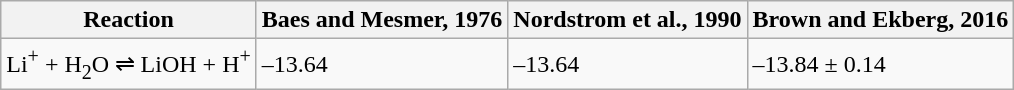<table class="wikitable">
<tr>
<th>Reaction</th>
<th>Baes and Mesmer, 1976</th>
<th>Nordstrom et al., 1990</th>
<th>Brown and Ekberg, 2016</th>
</tr>
<tr>
<td>Li<sup>+</sup> + H<sub>2</sub>O ⇌ LiOH + H<sup>+</sup></td>
<td>–13.64</td>
<td>–13.64</td>
<td>–13.84 ± 0.14</td>
</tr>
</table>
